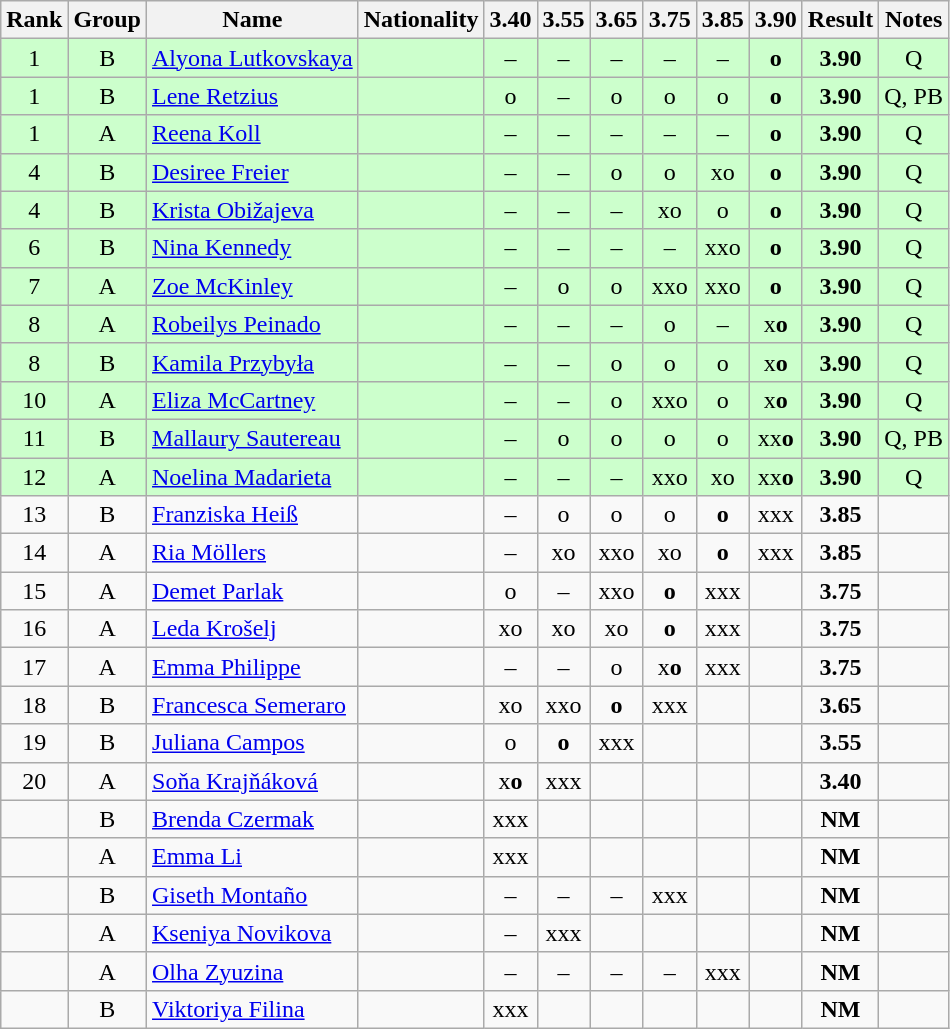<table class="wikitable sortable" style="text-align:center">
<tr>
<th>Rank</th>
<th>Group</th>
<th>Name</th>
<th>Nationality</th>
<th>3.40</th>
<th>3.55</th>
<th>3.65</th>
<th>3.75</th>
<th>3.85</th>
<th>3.90</th>
<th>Result</th>
<th>Notes</th>
</tr>
<tr bgcolor=ccffcc>
<td>1</td>
<td>B</td>
<td align=left><a href='#'>Alyona Lutkovskaya</a></td>
<td align=left></td>
<td>–</td>
<td>–</td>
<td>–</td>
<td>–</td>
<td>–</td>
<td><strong>o</strong></td>
<td><strong>3.90</strong></td>
<td>Q</td>
</tr>
<tr bgcolor=ccffcc>
<td>1</td>
<td>B</td>
<td align=left><a href='#'>Lene Retzius</a></td>
<td align=left></td>
<td>o</td>
<td>–</td>
<td>o</td>
<td>o</td>
<td>o</td>
<td><strong>o</strong></td>
<td><strong>3.90</strong></td>
<td>Q, PB</td>
</tr>
<tr bgcolor=ccffcc>
<td>1</td>
<td>A</td>
<td align=left><a href='#'>Reena Koll</a></td>
<td align=left></td>
<td>–</td>
<td>–</td>
<td>–</td>
<td>–</td>
<td>–</td>
<td><strong>o</strong></td>
<td><strong>3.90</strong></td>
<td>Q</td>
</tr>
<tr bgcolor=ccffcc>
<td>4</td>
<td>B</td>
<td align=left><a href='#'>Desiree Freier</a></td>
<td align=left></td>
<td>–</td>
<td>–</td>
<td>o</td>
<td>o</td>
<td>xo</td>
<td><strong>o</strong></td>
<td><strong>3.90</strong></td>
<td>Q</td>
</tr>
<tr bgcolor=ccffcc>
<td>4</td>
<td>B</td>
<td align=left><a href='#'>Krista Obižajeva</a></td>
<td align=left></td>
<td>–</td>
<td>–</td>
<td>–</td>
<td>xo</td>
<td>o</td>
<td><strong>o</strong></td>
<td><strong>3.90</strong></td>
<td>Q</td>
</tr>
<tr bgcolor=ccffcc>
<td>6</td>
<td>B</td>
<td align=left><a href='#'>Nina Kennedy</a></td>
<td align=left></td>
<td>–</td>
<td>–</td>
<td>–</td>
<td>–</td>
<td>xxo</td>
<td><strong>o</strong></td>
<td><strong>3.90</strong></td>
<td>Q</td>
</tr>
<tr bgcolor=ccffcc>
<td>7</td>
<td>A</td>
<td align=left><a href='#'>Zoe McKinley</a></td>
<td align=left></td>
<td>–</td>
<td>o</td>
<td>o</td>
<td>xxo</td>
<td>xxo</td>
<td><strong>o</strong></td>
<td><strong>3.90</strong></td>
<td>Q</td>
</tr>
<tr bgcolor=ccffcc>
<td>8</td>
<td>A</td>
<td align=left><a href='#'>Robeilys Peinado</a></td>
<td align=left></td>
<td>–</td>
<td>–</td>
<td>–</td>
<td>o</td>
<td>–</td>
<td>x<strong>o</strong></td>
<td><strong>3.90</strong></td>
<td>Q</td>
</tr>
<tr bgcolor=ccffcc>
<td>8</td>
<td>B</td>
<td align=left><a href='#'>Kamila Przybyła</a></td>
<td align=left></td>
<td>–</td>
<td>–</td>
<td>o</td>
<td>o</td>
<td>o</td>
<td>x<strong>o</strong></td>
<td><strong>3.90</strong></td>
<td>Q</td>
</tr>
<tr bgcolor=ccffcc>
<td>10</td>
<td>A</td>
<td align=left><a href='#'>Eliza McCartney</a></td>
<td align=left></td>
<td>–</td>
<td>–</td>
<td>o</td>
<td>xxo</td>
<td>o</td>
<td>x<strong>o</strong></td>
<td><strong>3.90</strong></td>
<td>Q</td>
</tr>
<tr bgcolor=ccffcc>
<td>11</td>
<td>B</td>
<td align=left><a href='#'>Mallaury Sautereau</a></td>
<td align=left></td>
<td>–</td>
<td>o</td>
<td>o</td>
<td>o</td>
<td>o</td>
<td>xx<strong>o</strong></td>
<td><strong>3.90</strong></td>
<td>Q, PB</td>
</tr>
<tr bgcolor=ccffcc>
<td>12</td>
<td>A</td>
<td align=left><a href='#'>Noelina Madarieta</a></td>
<td align=left></td>
<td>–</td>
<td>–</td>
<td>–</td>
<td>xxo</td>
<td>xo</td>
<td>xx<strong>o</strong></td>
<td><strong>3.90</strong></td>
<td>Q</td>
</tr>
<tr>
<td>13</td>
<td>B</td>
<td align=left><a href='#'>Franziska Heiß</a></td>
<td align=left></td>
<td>–</td>
<td>o</td>
<td>o</td>
<td>o</td>
<td><strong>o</strong></td>
<td>xxx</td>
<td><strong>3.85</strong></td>
<td></td>
</tr>
<tr>
<td>14</td>
<td>A</td>
<td align=left><a href='#'>Ria Möllers</a></td>
<td align=left></td>
<td>–</td>
<td>xo</td>
<td>xxo</td>
<td>xo</td>
<td><strong>o</strong></td>
<td>xxx</td>
<td><strong>3.85</strong></td>
<td></td>
</tr>
<tr>
<td>15</td>
<td>A</td>
<td align=left><a href='#'>Demet Parlak</a></td>
<td align=left></td>
<td>o</td>
<td>–</td>
<td>xxo</td>
<td><strong>o</strong></td>
<td>xxx</td>
<td></td>
<td><strong>3.75</strong></td>
<td></td>
</tr>
<tr>
<td>16</td>
<td>A</td>
<td align=left><a href='#'>Leda Krošelj</a></td>
<td align=left></td>
<td>xo</td>
<td>xo</td>
<td>xo</td>
<td><strong>o</strong></td>
<td>xxx</td>
<td></td>
<td><strong>3.75</strong></td>
<td></td>
</tr>
<tr>
<td>17</td>
<td>A</td>
<td align=left><a href='#'>Emma Philippe</a></td>
<td align=left></td>
<td>–</td>
<td>–</td>
<td>o</td>
<td>x<strong>o</strong></td>
<td>xxx</td>
<td></td>
<td><strong>3.75</strong></td>
<td></td>
</tr>
<tr>
<td>18</td>
<td>B</td>
<td align=left><a href='#'>Francesca Semeraro</a></td>
<td align=left></td>
<td>xo</td>
<td>xxo</td>
<td><strong>o</strong></td>
<td>xxx</td>
<td></td>
<td></td>
<td><strong>3.65</strong></td>
<td></td>
</tr>
<tr>
<td>19</td>
<td>B</td>
<td align=left><a href='#'>Juliana Campos</a></td>
<td align=left></td>
<td>o</td>
<td><strong>o</strong></td>
<td>xxx</td>
<td></td>
<td></td>
<td></td>
<td><strong>3.55</strong></td>
<td></td>
</tr>
<tr>
<td>20</td>
<td>A</td>
<td align=left><a href='#'>Soňa Krajňáková</a></td>
<td align=left></td>
<td>x<strong>o</strong></td>
<td>xxx</td>
<td></td>
<td></td>
<td></td>
<td></td>
<td><strong>3.40</strong></td>
<td></td>
</tr>
<tr>
<td></td>
<td>B</td>
<td align=left><a href='#'>Brenda Czermak</a></td>
<td align=left></td>
<td>xxx</td>
<td></td>
<td></td>
<td></td>
<td></td>
<td></td>
<td><strong>NM</strong></td>
<td></td>
</tr>
<tr>
<td></td>
<td>A</td>
<td align=left><a href='#'>Emma Li</a></td>
<td align=left></td>
<td>xxx</td>
<td></td>
<td></td>
<td></td>
<td></td>
<td></td>
<td><strong>NM</strong></td>
<td></td>
</tr>
<tr>
<td></td>
<td>B</td>
<td align=left><a href='#'>Giseth Montaño</a></td>
<td align=left></td>
<td>–</td>
<td>–</td>
<td>–</td>
<td>xxx</td>
<td></td>
<td></td>
<td><strong>NM</strong></td>
<td></td>
</tr>
<tr>
<td></td>
<td>A</td>
<td align=left><a href='#'>Kseniya Novikova</a></td>
<td align=left></td>
<td>–</td>
<td>xxx</td>
<td></td>
<td></td>
<td></td>
<td></td>
<td><strong>NM</strong></td>
<td></td>
</tr>
<tr>
<td></td>
<td>A</td>
<td align=left><a href='#'>Olha Zyuzina</a></td>
<td align=left></td>
<td>–</td>
<td>–</td>
<td>–</td>
<td>–</td>
<td>xxx</td>
<td></td>
<td><strong>NM</strong></td>
<td></td>
</tr>
<tr>
<td></td>
<td>B</td>
<td align=left><a href='#'>Viktoriya Filina</a></td>
<td align=left></td>
<td>xxx</td>
<td></td>
<td></td>
<td></td>
<td></td>
<td></td>
<td><strong>NM</strong></td>
<td></td>
</tr>
</table>
